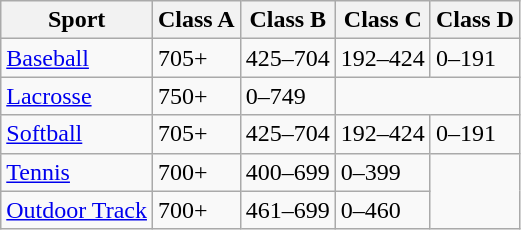<table class="wikitable">
<tr>
<th>Sport</th>
<th>Class A</th>
<th>Class B</th>
<th>Class C</th>
<th>Class D</th>
</tr>
<tr>
<td><a href='#'>Baseball</a></td>
<td>705+</td>
<td>425–704</td>
<td>192–424</td>
<td>0–191</td>
</tr>
<tr>
<td><a href='#'>Lacrosse</a></td>
<td>750+</td>
<td>0–749</td>
</tr>
<tr>
<td><a href='#'>Softball</a></td>
<td>705+</td>
<td>425–704</td>
<td>192–424</td>
<td>0–191</td>
</tr>
<tr>
<td><a href='#'>Tennis</a></td>
<td>700+</td>
<td>400–699</td>
<td>0–399</td>
</tr>
<tr>
<td><a href='#'>Outdoor Track</a></td>
<td>700+</td>
<td>461–699</td>
<td>0–460</td>
</tr>
</table>
